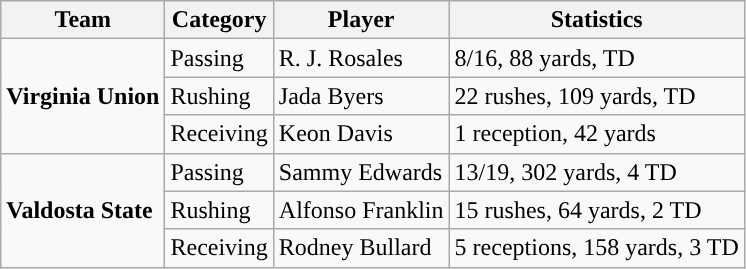<table class="wikitable" style="float: left;">
<tr>
<th>Team</th>
<th>Category</th>
<th>Player</th>
<th>Statistics</th>
</tr>
<tr>
<td rowspan=3><strong>Virginia Union</strong></td>
<td>Passing</td>
<td>R. J. Rosales</td>
<td>8/16, 88 yards, TD</td>
</tr>
<tr>
<td>Rushing</td>
<td>Jada Byers</td>
<td>22 rushes, 109 yards, TD</td>
</tr>
<tr>
<td>Receiving</td>
<td>Keon Davis</td>
<td>1 reception, 42 yards</td>
</tr>
<tr>
<td rowspan=3><strong>Valdosta State</strong></td>
<td>Passing</td>
<td>Sammy Edwards</td>
<td>13/19, 302 yards, 4 TD</td>
</tr>
<tr>
<td>Rushing</td>
<td>Alfonso Franklin</td>
<td>15 rushes, 64 yards, 2 TD</td>
</tr>
<tr>
<td>Receiving</td>
<td>Rodney Bullard</td>
<td>5 receptions, 158 yards, 3 TD</td>
</tr>
</table>
